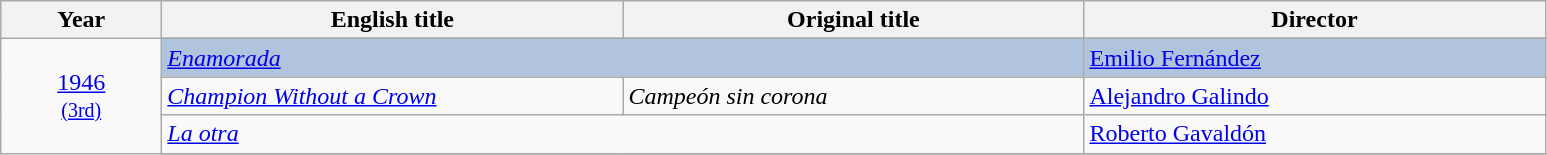<table class="wikitable">
<tr>
<th width="100"><strong>Year</strong></th>
<th width="300"><strong>English title</strong></th>
<th width="300"><strong>Original title</strong></th>
<th width="300"><strong>Director</strong></th>
</tr>
<tr>
<td rowspan="6" style="text-align:center;"><a href='#'>1946</a><br><small><a href='#'>(3rd)</a></small></td>
</tr>
<tr style="background:#B0C4DE;">
<td colspan="2"><a href='#'><em>Enamorada</em></a></td>
<td><a href='#'>Emilio Fernández</a></td>
</tr>
<tr>
<td><em><a href='#'>Champion Without a Crown</a></em></td>
<td><em>Campeón sin corona</em></td>
<td><a href='#'>Alejandro Galindo</a></td>
</tr>
<tr>
<td colspan="2"><em><a href='#'>La otra</a></em></td>
<td><a href='#'>Roberto Gavaldón</a></td>
</tr>
<tr>
</tr>
</table>
